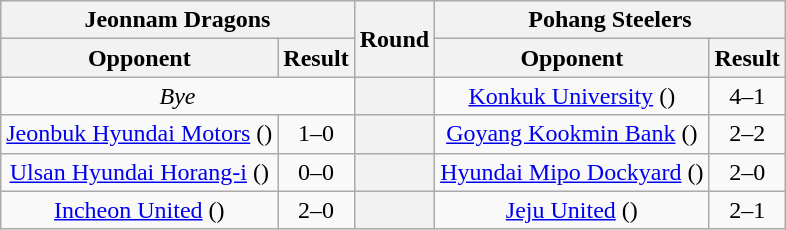<table class="wikitable" style="text-align:center">
<tr>
<th colspan="2">Jeonnam Dragons</th>
<th rowspan="2">Round</th>
<th colspan="2">Pohang Steelers</th>
</tr>
<tr>
<th>Opponent</th>
<th>Result</th>
<th>Opponent</th>
<th>Result</th>
</tr>
<tr>
<td colspan="2"><em>Bye</em></td>
<th></th>
<td><a href='#'>Konkuk University</a> ()</td>
<td>4–1</td>
</tr>
<tr>
<td><a href='#'>Jeonbuk Hyundai Motors</a> ()</td>
<td>1–0</td>
<th></th>
<td><a href='#'>Goyang Kookmin Bank</a> ()</td>
<td>2–2<br></td>
</tr>
<tr>
<td><a href='#'>Ulsan Hyundai Horang-i</a> ()</td>
<td>0–0<br></td>
<th></th>
<td><a href='#'>Hyundai Mipo Dockyard</a> ()</td>
<td>2–0</td>
</tr>
<tr>
<td><a href='#'>Incheon United</a> ()</td>
<td>2–0</td>
<th></th>
<td><a href='#'>Jeju United</a> ()</td>
<td>2–1</td>
</tr>
</table>
